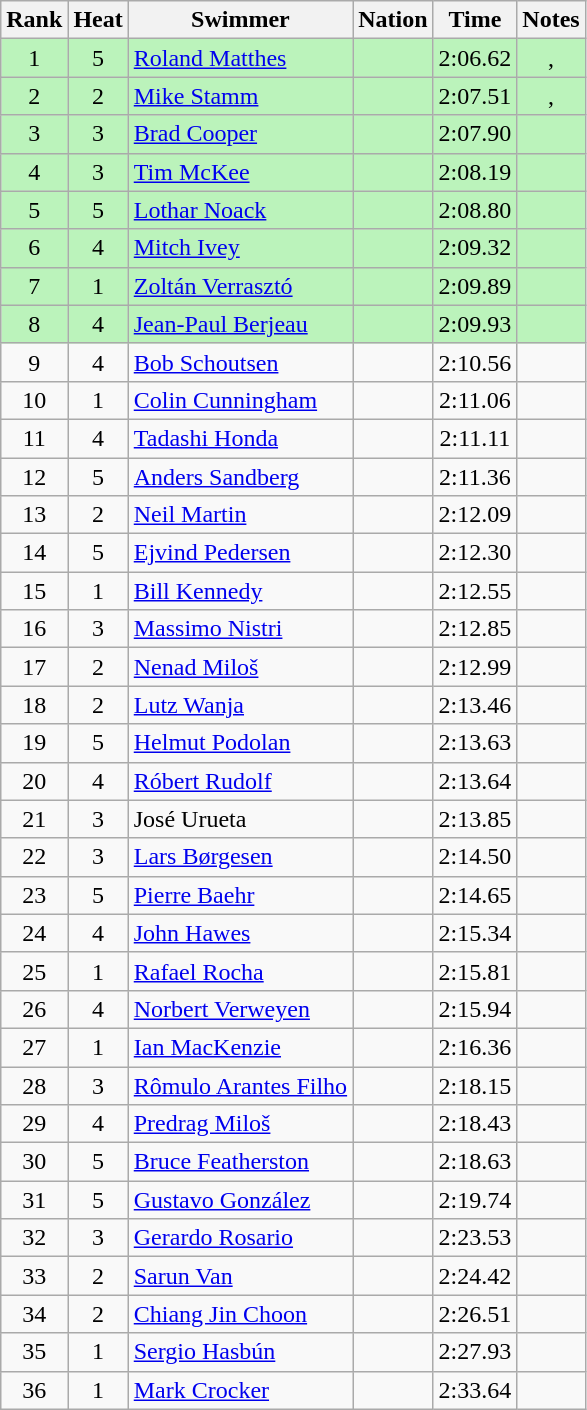<table class="wikitable sortable" style="text-align:center">
<tr>
<th>Rank</th>
<th>Heat</th>
<th>Swimmer</th>
<th>Nation</th>
<th>Time</th>
<th>Notes</th>
</tr>
<tr bgcolor=bbf3bb>
<td>1</td>
<td>5</td>
<td align=left><a href='#'>Roland Matthes</a></td>
<td align=left></td>
<td>2:06.62</td>
<td>, </td>
</tr>
<tr bgcolor=bbf3bb>
<td>2</td>
<td>2</td>
<td align=left><a href='#'>Mike Stamm</a></td>
<td align=left></td>
<td>2:07.51</td>
<td>, </td>
</tr>
<tr bgcolor=bbf3bb>
<td>3</td>
<td>3</td>
<td align=left><a href='#'>Brad Cooper</a></td>
<td align=left></td>
<td>2:07.90</td>
<td></td>
</tr>
<tr bgcolor=bbf3bb>
<td>4</td>
<td>3</td>
<td align=left><a href='#'>Tim McKee</a></td>
<td align=left></td>
<td>2:08.19</td>
<td></td>
</tr>
<tr bgcolor=bbf3bb>
<td>5</td>
<td>5</td>
<td align=left><a href='#'>Lothar Noack</a></td>
<td align=left></td>
<td>2:08.80</td>
<td></td>
</tr>
<tr bgcolor=bbf3bb>
<td>6</td>
<td>4</td>
<td align=left><a href='#'>Mitch Ivey</a></td>
<td align=left></td>
<td>2:09.32</td>
<td></td>
</tr>
<tr bgcolor=bbf3bb>
<td>7</td>
<td>1</td>
<td align=left><a href='#'>Zoltán Verrasztó</a></td>
<td align=left></td>
<td>2:09.89</td>
<td></td>
</tr>
<tr bgcolor=bbf3bb>
<td>8</td>
<td>4</td>
<td align=left><a href='#'>Jean-Paul Berjeau</a></td>
<td align=left></td>
<td>2:09.93</td>
<td></td>
</tr>
<tr>
<td>9</td>
<td>4</td>
<td align=left><a href='#'>Bob Schoutsen</a></td>
<td align=left></td>
<td>2:10.56</td>
<td></td>
</tr>
<tr>
<td>10</td>
<td>1</td>
<td align=left><a href='#'>Colin Cunningham</a></td>
<td align=left></td>
<td>2:11.06</td>
<td></td>
</tr>
<tr>
<td>11</td>
<td>4</td>
<td align=left><a href='#'>Tadashi Honda</a></td>
<td align=left></td>
<td>2:11.11</td>
<td></td>
</tr>
<tr>
<td>12</td>
<td>5</td>
<td align=left><a href='#'>Anders Sandberg</a></td>
<td align=left></td>
<td>2:11.36</td>
<td></td>
</tr>
<tr>
<td>13</td>
<td>2</td>
<td align=left><a href='#'>Neil Martin</a></td>
<td align=left></td>
<td>2:12.09</td>
<td></td>
</tr>
<tr>
<td>14</td>
<td>5</td>
<td align=left><a href='#'>Ejvind Pedersen</a></td>
<td align=left></td>
<td>2:12.30</td>
<td></td>
</tr>
<tr>
<td>15</td>
<td>1</td>
<td align=left><a href='#'>Bill Kennedy</a></td>
<td align=left></td>
<td>2:12.55</td>
<td></td>
</tr>
<tr>
<td>16</td>
<td>3</td>
<td align=left><a href='#'>Massimo Nistri</a></td>
<td align=left></td>
<td>2:12.85</td>
<td></td>
</tr>
<tr>
<td>17</td>
<td>2</td>
<td align=left><a href='#'>Nenad Miloš</a></td>
<td align=left></td>
<td>2:12.99</td>
<td></td>
</tr>
<tr>
<td>18</td>
<td>2</td>
<td align=left><a href='#'>Lutz Wanja</a></td>
<td align=left></td>
<td>2:13.46</td>
<td></td>
</tr>
<tr>
<td>19</td>
<td>5</td>
<td align=left><a href='#'>Helmut Podolan</a></td>
<td align=left></td>
<td>2:13.63</td>
<td></td>
</tr>
<tr>
<td>20</td>
<td>4</td>
<td align=left><a href='#'>Róbert Rudolf</a></td>
<td align=left></td>
<td>2:13.64</td>
<td></td>
</tr>
<tr>
<td>21</td>
<td>3</td>
<td align=left>José Urueta</td>
<td align=left></td>
<td>2:13.85</td>
<td></td>
</tr>
<tr>
<td>22</td>
<td>3</td>
<td align=left><a href='#'>Lars Børgesen</a></td>
<td align=left></td>
<td>2:14.50</td>
<td></td>
</tr>
<tr>
<td>23</td>
<td>5</td>
<td align=left><a href='#'>Pierre Baehr</a></td>
<td align=left></td>
<td>2:14.65</td>
<td></td>
</tr>
<tr>
<td>24</td>
<td>4</td>
<td align=left><a href='#'>John Hawes</a></td>
<td align=left></td>
<td>2:15.34</td>
<td></td>
</tr>
<tr>
<td>25</td>
<td>1</td>
<td align=left><a href='#'>Rafael Rocha</a></td>
<td align=left></td>
<td>2:15.81</td>
<td></td>
</tr>
<tr>
<td>26</td>
<td>4</td>
<td align=left><a href='#'>Norbert Verweyen</a></td>
<td align=left></td>
<td>2:15.94</td>
<td></td>
</tr>
<tr>
<td>27</td>
<td>1</td>
<td align=left><a href='#'>Ian MacKenzie</a></td>
<td align=left></td>
<td>2:16.36</td>
<td></td>
</tr>
<tr>
<td>28</td>
<td>3</td>
<td align=left><a href='#'>Rômulo Arantes Filho</a></td>
<td align=left></td>
<td>2:18.15</td>
<td></td>
</tr>
<tr>
<td>29</td>
<td>4</td>
<td align=left><a href='#'>Predrag Miloš</a></td>
<td align=left></td>
<td>2:18.43</td>
<td></td>
</tr>
<tr>
<td>30</td>
<td>5</td>
<td align=left><a href='#'>Bruce Featherston</a></td>
<td align=left></td>
<td>2:18.63</td>
<td></td>
</tr>
<tr>
<td>31</td>
<td>5</td>
<td align=left><a href='#'>Gustavo González</a></td>
<td align=left></td>
<td>2:19.74</td>
<td></td>
</tr>
<tr>
<td>32</td>
<td>3</td>
<td align=left><a href='#'>Gerardo Rosario</a></td>
<td align=left></td>
<td>2:23.53</td>
<td></td>
</tr>
<tr>
<td>33</td>
<td>2</td>
<td align=left><a href='#'>Sarun Van</a></td>
<td align=left></td>
<td>2:24.42</td>
<td></td>
</tr>
<tr>
<td>34</td>
<td>2</td>
<td align=left><a href='#'>Chiang Jin Choon</a></td>
<td align=left></td>
<td>2:26.51</td>
<td></td>
</tr>
<tr>
<td>35</td>
<td>1</td>
<td align=left><a href='#'>Sergio Hasbún</a></td>
<td align=left></td>
<td>2:27.93</td>
<td></td>
</tr>
<tr>
<td>36</td>
<td>1</td>
<td align=left><a href='#'>Mark Crocker</a></td>
<td align=left></td>
<td>2:33.64</td>
<td></td>
</tr>
</table>
